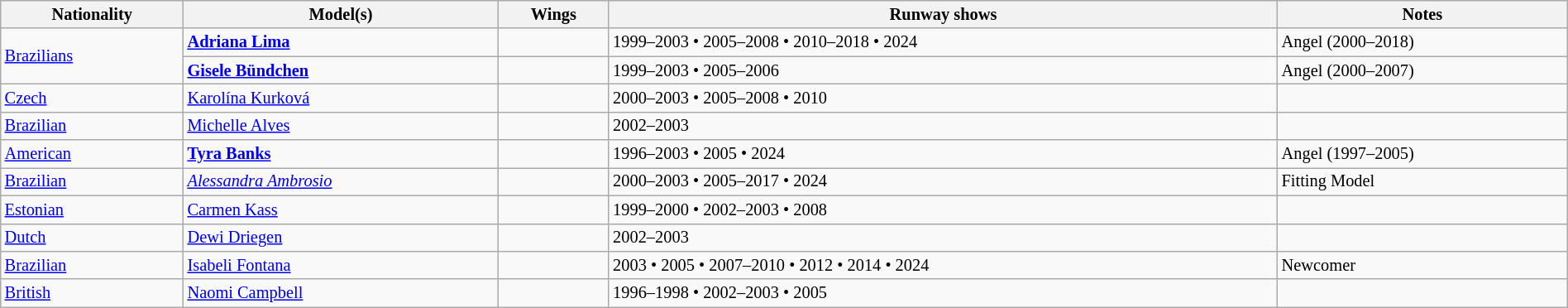<table class="sortable wikitable"  style="font-size:85%; width:100%;">
<tr>
<th>Nationality</th>
<th>Model(s)</th>
<th>Wings</th>
<th>Runway shows</th>
<th>Notes</th>
</tr>
<tr>
<td rowspan="2"> <a href='#'>Brazilians</a></td>
<td><strong><a href='#'>Adriana Lima</a></strong></td>
<td align="center"></td>
<td>1999–2003 • 2005–2008 • 2010–2018 • 2024</td>
<td> Angel (2000–2018)</td>
</tr>
<tr>
<td><strong><a href='#'>Gisele Bündchen</a></strong></td>
<td></td>
<td>1999–2003 • 2005–2006</td>
<td> Angel (2000–2007)</td>
</tr>
<tr>
<td> <a href='#'>Czech</a></td>
<td><a href='#'>Karolína Kurková</a></td>
<td></td>
<td>2000–2003 • 2005–2008 • 2010</td>
<td></td>
</tr>
<tr>
<td> <a href='#'>Brazilian</a></td>
<td><a href='#'>Michelle Alves</a></td>
<td align="center"></td>
<td>2002–2003</td>
<td></td>
</tr>
<tr>
<td> <a href='#'>American</a></td>
<td><strong><a href='#'>Tyra Banks</a></strong></td>
<td></td>
<td>1996–2003 • 2005	• 2024</td>
<td> Angel (1997–2005)</td>
</tr>
<tr>
<td> <a href='#'>Brazilian</a></td>
<td><em><a href='#'>Alessandra Ambrosio</a></em></td>
<td></td>
<td>2000–2003 • 2005–2017	• 2024</td>
<td>Fitting Model</td>
</tr>
<tr>
<td> <a href='#'>Estonian</a></td>
<td><a href='#'>Carmen Kass</a></td>
<td></td>
<td>1999–2000 • 2002–2003 • 2008</td>
<td></td>
</tr>
<tr>
<td> <a href='#'>Dutch</a></td>
<td><a href='#'>Dewi Driegen</a></td>
<td align="center"></td>
<td>2002–2003</td>
<td></td>
</tr>
<tr>
<td> <a href='#'>Brazilian</a></td>
<td><a href='#'>Isabeli Fontana</a></td>
<td></td>
<td>2003 • 2005 • 2007–2010 • 2012 • 2014 • 2024</td>
<td>Newcomer</td>
</tr>
<tr>
<td> <a href='#'>British</a></td>
<td><a href='#'>Naomi Campbell</a></td>
<td></td>
<td>1996–1998 • 2002–2003 • 2005</td>
<td></td>
</tr>
</table>
